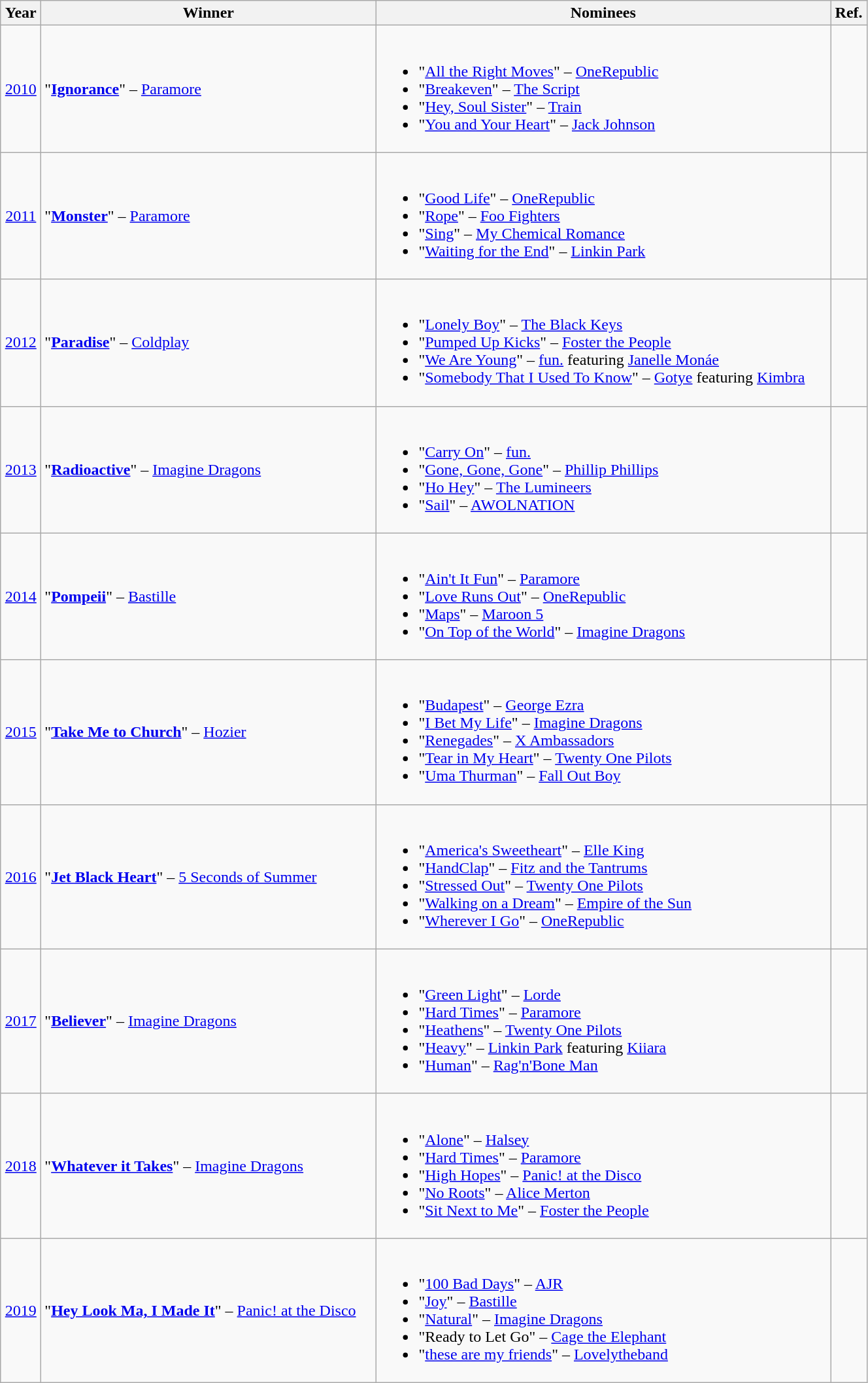<table class="wikitable" width=70%>
<tr>
<th>Year</th>
<th>Winner</th>
<th>Nominees</th>
<th>Ref.</th>
</tr>
<tr>
<td align="center"><a href='#'>2010</a></td>
<td>"<strong><a href='#'>Ignorance</a></strong>" – <a href='#'>Paramore</a></td>
<td><br><ul><li>"<a href='#'>All the Right Moves</a>" – <a href='#'>OneRepublic</a></li><li>"<a href='#'>Breakeven</a>" – <a href='#'>The Script</a></li><li>"<a href='#'>Hey, Soul Sister</a>" – <a href='#'>Train</a></li><li>"<a href='#'>You and Your Heart</a>" – <a href='#'>Jack Johnson</a></li></ul></td>
<td align="center"></td>
</tr>
<tr>
<td align="center"><a href='#'>2011</a></td>
<td>"<strong><a href='#'>Monster</a></strong>" – <a href='#'>Paramore</a></td>
<td><br><ul><li>"<a href='#'>Good Life</a>" – <a href='#'>OneRepublic</a></li><li>"<a href='#'>Rope</a>" – <a href='#'>Foo Fighters</a></li><li>"<a href='#'>Sing</a>" – <a href='#'>My Chemical Romance</a></li><li>"<a href='#'>Waiting for the End</a>" – <a href='#'>Linkin Park</a></li></ul></td>
<td align="center"></td>
</tr>
<tr>
<td align="center"><a href='#'>2012</a></td>
<td>"<strong><a href='#'>Paradise</a></strong>" – <a href='#'>Coldplay</a></td>
<td><br><ul><li>"<a href='#'>Lonely Boy</a>" – <a href='#'>The Black Keys</a></li><li>"<a href='#'>Pumped Up Kicks</a>" – <a href='#'>Foster the People</a></li><li>"<a href='#'>We Are Young</a>" – <a href='#'>fun.</a> featuring <a href='#'>Janelle Monáe</a></li><li>"<a href='#'>Somebody That I Used To Know</a>" – <a href='#'>Gotye</a> featuring <a href='#'>Kimbra</a></li></ul></td>
<td align="center"></td>
</tr>
<tr>
<td align="center"><a href='#'>2013</a></td>
<td>"<strong><a href='#'>Radioactive</a></strong>" – <a href='#'>Imagine Dragons</a></td>
<td><br><ul><li>"<a href='#'>Carry On</a>" – <a href='#'>fun.</a></li><li>"<a href='#'>Gone, Gone, Gone</a>" – <a href='#'>Phillip Phillips</a></li><li>"<a href='#'>Ho Hey</a>" – <a href='#'>The Lumineers</a></li><li>"<a href='#'>Sail</a>" – <a href='#'>AWOLNATION</a></li></ul></td>
<td align="center"></td>
</tr>
<tr>
<td align="center"><a href='#'>2014</a></td>
<td>"<strong><a href='#'>Pompeii</a></strong>" – <a href='#'>Bastille</a></td>
<td><br><ul><li>"<a href='#'>Ain't It Fun</a>" – <a href='#'>Paramore</a></li><li>"<a href='#'>Love Runs Out</a>" – <a href='#'>OneRepublic</a></li><li>"<a href='#'>Maps</a>" – <a href='#'>Maroon 5</a></li><li>"<a href='#'>On Top of the World</a>" – <a href='#'>Imagine Dragons</a></li></ul></td>
<td align="center"></td>
</tr>
<tr>
<td align="center"><a href='#'>2015</a></td>
<td>"<strong><a href='#'>Take Me to Church</a></strong>" – <a href='#'>Hozier</a></td>
<td><br><ul><li>"<a href='#'>Budapest</a>" – <a href='#'>George Ezra</a></li><li>"<a href='#'>I Bet My Life</a>" – <a href='#'>Imagine Dragons</a></li><li>"<a href='#'>Renegades</a>" – <a href='#'>X Ambassadors</a></li><li>"<a href='#'>Tear in My Heart</a>" – <a href='#'>Twenty One Pilots</a></li><li>"<a href='#'>Uma Thurman</a>" – <a href='#'>Fall Out Boy</a></li></ul></td>
<td align="center"></td>
</tr>
<tr>
<td align="center"><a href='#'>2016</a></td>
<td>"<strong><a href='#'>Jet Black Heart</a></strong>" – <a href='#'>5 Seconds of Summer</a></td>
<td><br><ul><li>"<a href='#'>America's Sweetheart</a>" – <a href='#'>Elle King</a></li><li>"<a href='#'>HandClap</a>" – <a href='#'>Fitz and the Tantrums</a></li><li>"<a href='#'>Stressed Out</a>" – <a href='#'>Twenty One Pilots</a></li><li>"<a href='#'>Walking on a Dream</a>" – <a href='#'>Empire of the Sun</a></li><li>"<a href='#'>Wherever I Go</a>" – <a href='#'>OneRepublic</a></li></ul></td>
<td align="center"></td>
</tr>
<tr>
<td align="center"><a href='#'>2017</a></td>
<td>"<strong><a href='#'>Believer</a></strong>" – <a href='#'>Imagine Dragons</a></td>
<td><br><ul><li>"<a href='#'>Green Light</a>" – <a href='#'>Lorde</a></li><li>"<a href='#'>Hard Times</a>" – <a href='#'>Paramore</a></li><li>"<a href='#'>Heathens</a>" – <a href='#'>Twenty One Pilots</a></li><li>"<a href='#'>Heavy</a>" – <a href='#'>Linkin Park</a> featuring <a href='#'>Kiiara</a></li><li>"<a href='#'>Human</a>" – <a href='#'>Rag'n'Bone Man</a></li></ul></td>
<td align="center"></td>
</tr>
<tr>
<td align="center"><a href='#'>2018</a></td>
<td>"<strong><a href='#'>Whatever it Takes</a></strong>" – <a href='#'>Imagine Dragons</a></td>
<td><br><ul><li>"<a href='#'>Alone</a>" – <a href='#'>Halsey</a></li><li>"<a href='#'>Hard Times</a>" – <a href='#'>Paramore</a></li><li>"<a href='#'>High Hopes</a>" – <a href='#'>Panic! at the Disco</a></li><li>"<a href='#'>No Roots</a>" – <a href='#'>Alice Merton</a></li><li>"<a href='#'>Sit Next to Me</a>" – <a href='#'>Foster the People</a></li></ul></td>
<td align="center"></td>
</tr>
<tr>
<td align="center"><a href='#'>2019</a></td>
<td>"<strong><a href='#'>Hey Look Ma, I Made It</a></strong>" – <a href='#'>Panic! at the Disco</a></td>
<td><br><ul><li>"<a href='#'>100 Bad Days</a>" – <a href='#'>AJR</a></li><li>"<a href='#'>Joy</a>" – <a href='#'>Bastille</a></li><li>"<a href='#'>Natural</a>" – <a href='#'>Imagine Dragons</a></li><li>"Ready to Let Go" – <a href='#'>Cage the Elephant</a></li><li>"<a href='#'>these are my friends</a>" – <a href='#'>Lovelytheband</a></li></ul></td>
<td align="center"></td>
</tr>
</table>
